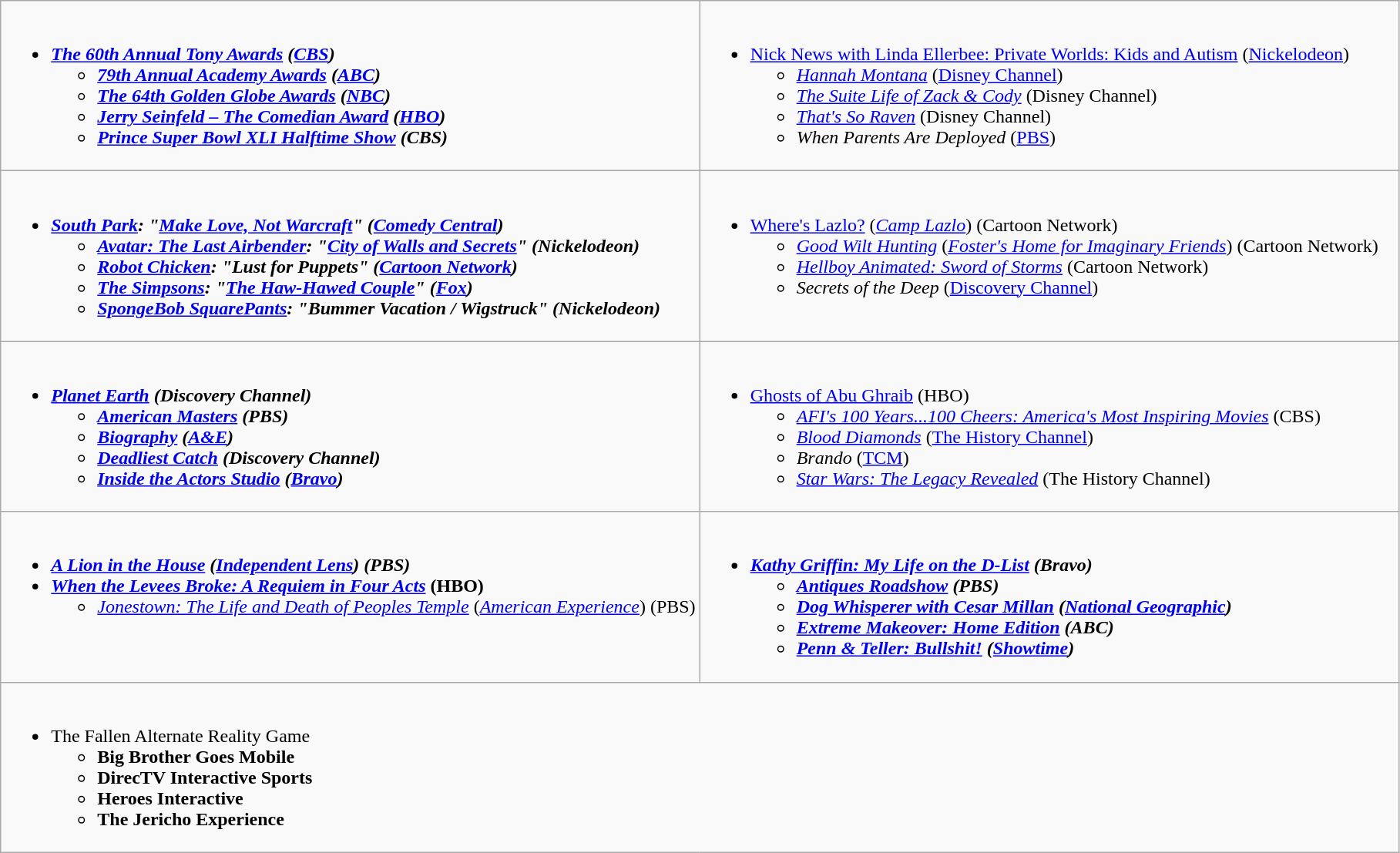<table class="wikitable">
<tr>
<td style="vertical-align:top;" width="50%"><br><ul><li><strong><em><a href='#'>The 60th Annual Tony Awards</a><em> (<a href='#'>CBS</a>)<strong><ul><li></em><a href='#'>79th Annual Academy Awards</a><em> (<a href='#'>ABC</a>)</li><li></em><a href='#'>The 64th Golden Globe Awards</a><em> (<a href='#'>NBC</a>)</li><li></em><a href='#'>Jerry Seinfeld – The Comedian Award</a><em> (<a href='#'>HBO</a>)</li><li></em><a href='#'>Prince Super Bowl XLI Halftime Show</a><em> (CBS)</li></ul></li></ul></td>
<td style="vertical-align:top;" width="50%"><br><ul><li></em></strong><a href='#'>Nick News with Linda Ellerbee: Private Worlds: Kids and Autism</a></em> (<a href='#'>Nickelodeon</a>)</strong><ul><li><em><a href='#'>Hannah Montana</a></em> (<a href='#'>Disney Channel</a>)</li><li><em><a href='#'>The Suite Life of Zack & Cody</a></em> (Disney Channel)</li><li><em><a href='#'>That's So Raven</a></em> (Disney Channel)</li><li><em>When Parents Are Deployed</em> (<a href='#'>PBS</a>)</li></ul></li></ul></td>
</tr>
<tr>
<td style="vertical-align:top;" width="50%"><br><ul><li><strong><em><a href='#'>South Park</a><em>: "<a href='#'>Make Love, Not Warcraft</a>" (<a href='#'>Comedy Central</a>)<strong><ul><li></em><a href='#'>Avatar: The Last Airbender</a><em>: "<a href='#'>City of Walls and Secrets</a>" (Nickelodeon)</li><li></em><a href='#'>Robot Chicken</a><em>: "Lust for Puppets" (<a href='#'>Cartoon Network</a>)</li><li></em><a href='#'>The Simpsons</a><em>: "<a href='#'>The Haw-Hawed Couple</a>" (<a href='#'>Fox</a>)</li><li></em><a href='#'>SpongeBob SquarePants</a><em>: "Bummer Vacation / Wigstruck" (Nickelodeon)</li></ul></li></ul></td>
<td style="vertical-align:top;" width="50%"><br><ul><li></em></strong><a href='#'>Where's Lazlo?</a></em> (<em><a href='#'>Camp Lazlo</a></em>) (Cartoon Network)</strong><ul><li><em><a href='#'>Good Wilt Hunting</a></em> (<em><a href='#'>Foster's Home for Imaginary Friends</a></em>) (Cartoon Network)</li><li><em><a href='#'>Hellboy Animated: Sword of Storms</a></em> (Cartoon Network)</li><li><em>Secrets of the Deep</em> (<a href='#'>Discovery Channel</a>)</li></ul></li></ul></td>
</tr>
<tr>
<td style="vertical-align:top;" width="50%"><br><ul><li><strong><em><a href='#'>Planet Earth</a><em> (Discovery Channel)<strong><ul><li></em><a href='#'>American Masters</a><em> (PBS)</li><li></em><a href='#'>Biography</a><em> (<a href='#'>A&E</a>)</li><li></em><a href='#'>Deadliest Catch</a><em> (Discovery Channel)</li><li></em><a href='#'>Inside the Actors Studio</a><em> (<a href='#'>Bravo</a>)</li></ul></li></ul></td>
<td style="vertical-align:top;" width="50%"><br><ul><li></em></strong><a href='#'>Ghosts of Abu Ghraib</a></em> (HBO)</strong><ul><li><em><a href='#'>AFI's 100 Years...100 Cheers: America's Most Inspiring Movies</a></em> (CBS)</li><li><em><a href='#'>Blood Diamonds</a></em> (<a href='#'>The History Channel</a>)</li><li><em>Brando</em> (<a href='#'>TCM</a>)</li><li><em><a href='#'>Star Wars: The Legacy Revealed</a></em> (The History Channel)</li></ul></li></ul></td>
</tr>
<tr>
<td style="vertical-align:top;" width="50%"><br><ul><li><strong><em><a href='#'>A Lion in the House</a><em> (</em><a href='#'>Independent Lens</a><em>) (PBS)<strong></li><li></em></strong><a href='#'>When the Levees Broke: A Requiem in Four Acts</a></em> (HBO)</strong><ul><li><em><a href='#'>Jonestown: The Life and Death of Peoples Temple</a></em> (<em><a href='#'>American Experience</a></em>) (PBS)</li></ul></li></ul></td>
<td style="vertical-align:top;" width="50%"><br><ul><li><strong><em><a href='#'>Kathy Griffin: My Life on the D-List</a><em> (Bravo)<strong><ul><li></em><a href='#'>Antiques Roadshow</a><em> (PBS)</li><li></em><a href='#'>Dog Whisperer with Cesar Millan</a><em> (<a href='#'>National Geographic</a>)</li><li></em><a href='#'>Extreme Makeover: Home Edition</a><em> (ABC)</li><li></em><a href='#'>Penn & Teller: Bullshit!</a><em> (<a href='#'>Showtime</a>)</li></ul></li></ul></td>
</tr>
<tr>
<td style="vertical-align:top;" width="50%" colspan="2"><br><ul><li></em></strong>The Fallen Alternate Reality Game<strong><em><ul><li></em>Big Brother Goes Mobile<em></li><li></em>DirecTV Interactive Sports<em></li><li></em>Heroes Interactive<em></li><li></em>The Jericho Experience<em></li></ul></li></ul></td>
</tr>
</table>
